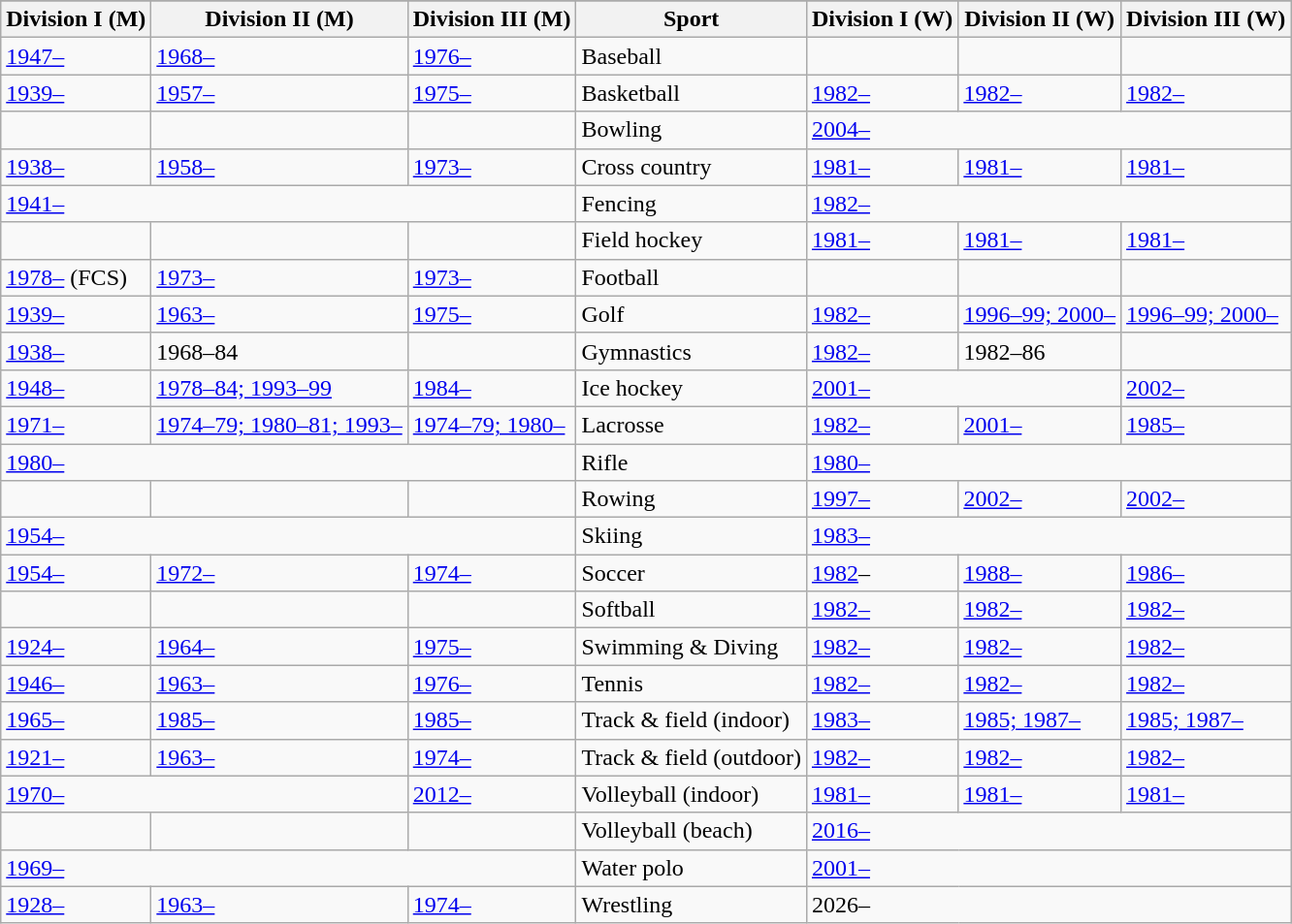<table class="wikitable sortable" style="font-size:100% style="text-align: center">
<tr>
</tr>
<tr>
<th>Division I (M)</th>
<th>Division II (M)</th>
<th>Division III (M)</th>
<th>Sport</th>
<th>Division I (W)</th>
<th>Division II (W)</th>
<th>Division III (W)</th>
</tr>
<tr>
<td><a href='#'>1947–</a></td>
<td><a href='#'>1968–</a></td>
<td><a href='#'>1976–</a></td>
<td>Baseball</td>
<td></td>
<td></td>
<td></td>
</tr>
<tr>
<td><a href='#'>1939–</a></td>
<td><a href='#'>1957–</a></td>
<td><a href='#'>1975–</a></td>
<td>Basketball</td>
<td><a href='#'>1982–</a></td>
<td><a href='#'>1982–</a></td>
<td><a href='#'>1982–</a></td>
</tr>
<tr>
<td></td>
<td></td>
<td></td>
<td>Bowling</td>
<td colspan=3><a href='#'>2004–</a></td>
</tr>
<tr>
<td><a href='#'>1938–</a></td>
<td><a href='#'>1958–</a></td>
<td><a href='#'>1973–</a></td>
<td>Cross country</td>
<td><a href='#'>1981–</a></td>
<td><a href='#'>1981–</a></td>
<td><a href='#'>1981–</a></td>
</tr>
<tr>
<td colspan=3><a href='#'>1941–</a></td>
<td>Fencing</td>
<td colspan="3"><a href='#'>1982–</a></td>
</tr>
<tr>
<td></td>
<td></td>
<td></td>
<td>Field hockey</td>
<td><a href='#'>1981–</a></td>
<td><a href='#'>1981–</a></td>
<td><a href='#'>1981–</a></td>
</tr>
<tr>
<td><a href='#'>1978–</a> (FCS)</td>
<td><a href='#'>1973–</a></td>
<td><a href='#'>1973–</a></td>
<td>Football</td>
<td></td>
<td></td>
<td></td>
</tr>
<tr>
<td><a href='#'>1939–</a></td>
<td><a href='#'>1963–</a></td>
<td><a href='#'>1975–</a></td>
<td>Golf</td>
<td><a href='#'>1982–</a></td>
<td><a href='#'>1996–99; 2000–</a></td>
<td><a href='#'>1996–99; 2000–</a></td>
</tr>
<tr>
<td><a href='#'>1938–</a></td>
<td>1968–84</td>
<td></td>
<td>Gymnastics</td>
<td><a href='#'>1982–</a></td>
<td>1982–86</td>
<td></td>
</tr>
<tr>
<td><a href='#'>1948–</a></td>
<td><a href='#'>1978–84; 1993–99</a></td>
<td><a href='#'>1984–</a></td>
<td>Ice hockey</td>
<td colspan=2><a href='#'>2001–</a></td>
<td><a href='#'>2002–</a></td>
</tr>
<tr>
<td><a href='#'>1971–</a></td>
<td><a href='#'>1974–79; 1980–81; 1993–</a></td>
<td><a href='#'>1974–79; 1980–</a></td>
<td>Lacrosse</td>
<td><a href='#'>1982–</a></td>
<td><a href='#'>2001–</a></td>
<td><a href='#'>1985–</a></td>
</tr>
<tr>
<td colspan=3><a href='#'>1980–</a></td>
<td>Rifle</td>
<td colspan="3"><a href='#'>1980–</a></td>
</tr>
<tr>
<td></td>
<td></td>
<td></td>
<td>Rowing</td>
<td><a href='#'>1997–</a></td>
<td><a href='#'>2002–</a></td>
<td><a href='#'>2002–</a></td>
</tr>
<tr>
<td colspan=3><a href='#'>1954–</a></td>
<td>Skiing</td>
<td colspan="3"><a href='#'>1983–</a></td>
</tr>
<tr>
<td><a href='#'>1954–</a></td>
<td><a href='#'>1972–</a></td>
<td><a href='#'>1974–</a></td>
<td>Soccer</td>
<td><a href='#'>1982</a>–</td>
<td><a href='#'>1988–</a></td>
<td><a href='#'>1986–</a></td>
</tr>
<tr>
<td></td>
<td></td>
<td></td>
<td>Softball</td>
<td><a href='#'>1982–</a></td>
<td><a href='#'>1982–</a></td>
<td><a href='#'>1982–</a></td>
</tr>
<tr>
<td><a href='#'>1924–</a></td>
<td><a href='#'>1964–</a></td>
<td><a href='#'>1975–</a></td>
<td>Swimming & Diving</td>
<td><a href='#'>1982–</a></td>
<td><a href='#'>1982–</a></td>
<td><a href='#'>1982–</a></td>
</tr>
<tr>
<td><a href='#'>1946–</a></td>
<td><a href='#'>1963–</a></td>
<td><a href='#'>1976–</a></td>
<td>Tennis</td>
<td><a href='#'>1982–</a></td>
<td><a href='#'>1982–</a></td>
<td><a href='#'>1982–</a></td>
</tr>
<tr>
<td><a href='#'>1965–</a></td>
<td><a href='#'>1985–</a></td>
<td><a href='#'>1985–</a></td>
<td>Track & field (indoor)</td>
<td><a href='#'>1983–</a></td>
<td><a href='#'>1985; 1987–</a></td>
<td><a href='#'>1985; 1987–</a></td>
</tr>
<tr>
<td><a href='#'>1921–</a></td>
<td><a href='#'>1963–</a></td>
<td><a href='#'>1974–</a></td>
<td>Track & field (outdoor)</td>
<td><a href='#'>1982–</a></td>
<td><a href='#'>1982–</a></td>
<td><a href='#'>1982–</a></td>
</tr>
<tr>
<td colspan=2><a href='#'>1970–</a></td>
<td><a href='#'>2012–</a></td>
<td>Volleyball (indoor)</td>
<td><a href='#'>1981–</a></td>
<td><a href='#'>1981–</a></td>
<td><a href='#'>1981–</a></td>
</tr>
<tr>
<td></td>
<td></td>
<td></td>
<td>Volleyball (beach)</td>
<td colspan=3><a href='#'>2016–</a></td>
</tr>
<tr>
<td colspan=3><a href='#'>1969–</a></td>
<td>Water polo</td>
<td colspan=3><a href='#'>2001–</a></td>
</tr>
<tr>
<td><a href='#'>1928–</a></td>
<td><a href='#'>1963–</a></td>
<td><a href='#'>1974–</a></td>
<td>Wrestling</td>
<td colspan=3>2026–</td>
</tr>
</table>
